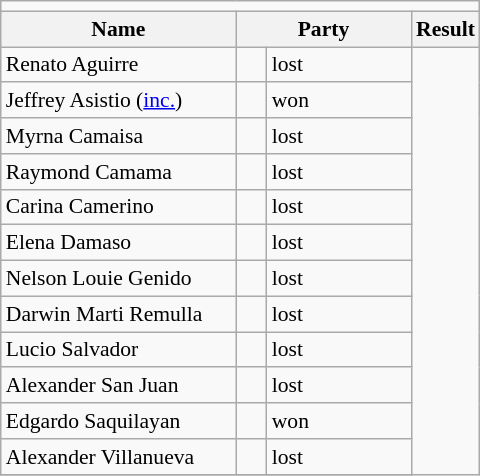<table class=wikitable style="font-size:90%">
<tr>
<td colspan=4 bgcolor=></td>
</tr>
<tr>
<th width=150px>Name</th>
<th colspan=2 width=110px>Party</th>
<th>Result</th>
</tr>
<tr>
<td>Renato Aguirre</td>
<td></td>
<td>lost</td>
</tr>
<tr>
<td>Jeffrey Asistio (<a href='#'>inc.</a>)</td>
<td></td>
<td>won</td>
</tr>
<tr>
<td>Myrna Camaisa</td>
<td></td>
<td>lost</td>
</tr>
<tr>
<td>Raymond Camama</td>
<td></td>
<td>lost</td>
</tr>
<tr>
<td>Carina Camerino</td>
<td></td>
<td>lost</td>
</tr>
<tr>
<td>Elena Damaso</td>
<td></td>
<td>lost</td>
</tr>
<tr>
<td>Nelson Louie Genido</td>
<td></td>
<td>lost</td>
</tr>
<tr>
<td>Darwin Marti Remulla</td>
<td></td>
<td>lost</td>
</tr>
<tr>
<td>Lucio Salvador</td>
<td></td>
<td>lost</td>
</tr>
<tr>
<td>Alexander San Juan</td>
<td></td>
<td>lost</td>
</tr>
<tr>
<td>Edgardo Saquilayan</td>
<td></td>
<td>won</td>
</tr>
<tr>
<td>Alexander Villanueva</td>
<td></td>
<td>lost</td>
</tr>
<tr>
</tr>
</table>
